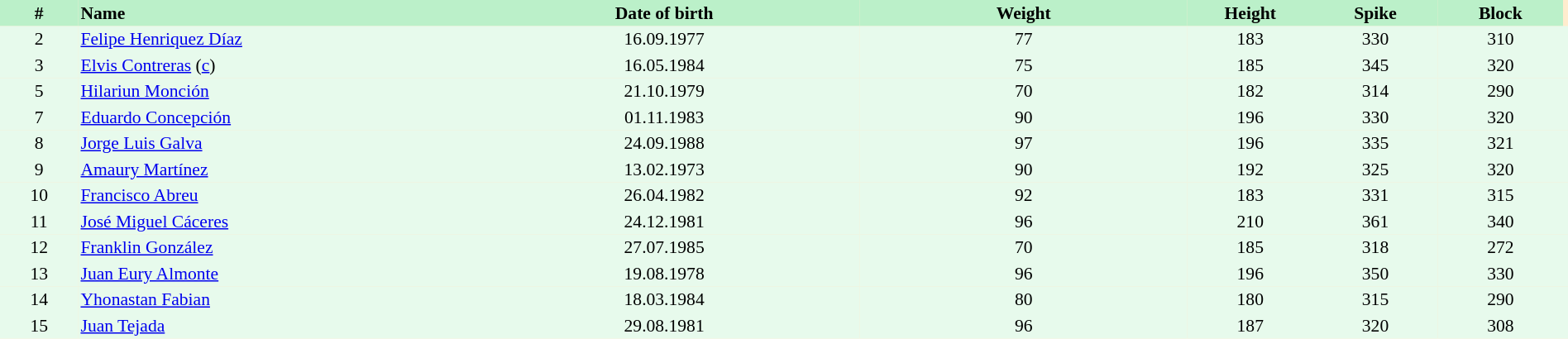<table border=0 cellpadding=2 cellspacing=0  |- bgcolor=#FFECCE style="text-align:center; font-size:90%;" width=100%>
<tr bgcolor=#BBF0C9>
<th width=5%>#</th>
<th width=25% align=left>Name</th>
<th width=25%>Date of birth</th>
<th width=21%>Weight</th>
<th width=8%>Height</th>
<th width=8%>Spike</th>
<th width=8%>Block</th>
</tr>
<tr bgcolor=#E7FAEC>
<td>2</td>
<td align=left><a href='#'>Felipe Henriquez Díaz</a></td>
<td>16.09.1977</td>
<td>77</td>
<td>183</td>
<td>330</td>
<td>310</td>
<td></td>
</tr>
<tr bgcolor=#E7FAEC>
<td>3</td>
<td align=left><a href='#'>Elvis Contreras</a> (<a href='#'>c</a>)</td>
<td>16.05.1984</td>
<td>75</td>
<td>185</td>
<td>345</td>
<td>320</td>
<td></td>
</tr>
<tr bgcolor=#E7FAEC>
<td>5</td>
<td align=left><a href='#'>Hilariun Monción</a></td>
<td>21.10.1979</td>
<td>70</td>
<td>182</td>
<td>314</td>
<td>290</td>
<td></td>
</tr>
<tr bgcolor=#E7FAEC>
<td>7</td>
<td align=left><a href='#'>Eduardo Concepción</a></td>
<td>01.11.1983</td>
<td>90</td>
<td>196</td>
<td>330</td>
<td>320</td>
<td></td>
</tr>
<tr bgcolor=#E7FAEC>
<td>8</td>
<td align=left><a href='#'>Jorge Luis Galva</a></td>
<td>24.09.1988</td>
<td>97</td>
<td>196</td>
<td>335</td>
<td>321</td>
<td></td>
</tr>
<tr bgcolor=#E7FAEC>
<td>9</td>
<td align=left><a href='#'>Amaury Martínez</a></td>
<td>13.02.1973</td>
<td>90</td>
<td>192</td>
<td>325</td>
<td>320</td>
<td></td>
</tr>
<tr bgcolor=#E7FAEC>
<td>10</td>
<td align=left><a href='#'>Francisco Abreu</a></td>
<td>26.04.1982</td>
<td>92</td>
<td>183</td>
<td>331</td>
<td>315</td>
<td></td>
</tr>
<tr bgcolor=#E7FAEC>
<td>11</td>
<td align=left><a href='#'>José Miguel Cáceres</a></td>
<td>24.12.1981</td>
<td>96</td>
<td>210</td>
<td>361</td>
<td>340</td>
<td></td>
</tr>
<tr bgcolor=#E7FAEC>
<td>12</td>
<td align=left><a href='#'>Franklin González</a></td>
<td>27.07.1985</td>
<td>70</td>
<td>185</td>
<td>318</td>
<td>272</td>
<td></td>
</tr>
<tr bgcolor=#E7FAEC>
<td>13</td>
<td align=left><a href='#'>Juan Eury Almonte</a></td>
<td>19.08.1978</td>
<td>96</td>
<td>196</td>
<td>350</td>
<td>330</td>
<td></td>
</tr>
<tr bgcolor=#E7FAEC>
<td>14</td>
<td align=left><a href='#'>Yhonastan Fabian</a></td>
<td>18.03.1984</td>
<td>80</td>
<td>180</td>
<td>315</td>
<td>290</td>
<td></td>
</tr>
<tr bgcolor=#E7FAEC>
<td>15</td>
<td align=left><a href='#'>Juan Tejada</a></td>
<td>29.08.1981</td>
<td>96</td>
<td>187</td>
<td>320</td>
<td>308</td>
<td></td>
</tr>
</table>
